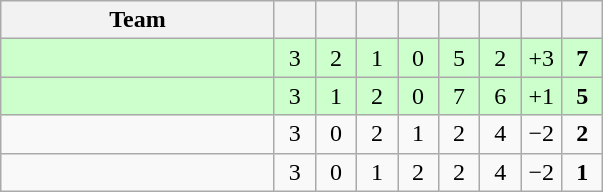<table class="wikitable" style="text-align:center">
<tr>
<th width=175>Team</th>
<th width=20></th>
<th width=20></th>
<th width=20></th>
<th width=20></th>
<th width=20></th>
<th width=20></th>
<th width=20></th>
<th width=20></th>
</tr>
<tr bgcolor=ccffcc>
<td align=left></td>
<td>3</td>
<td>2</td>
<td>1</td>
<td>0</td>
<td>5</td>
<td>2</td>
<td>+3</td>
<td><strong>7</strong></td>
</tr>
<tr bgcolor=ccffcc>
<td align=left></td>
<td>3</td>
<td>1</td>
<td>2</td>
<td>0</td>
<td>7</td>
<td>6</td>
<td>+1</td>
<td><strong>5</strong></td>
</tr>
<tr>
<td align=left></td>
<td>3</td>
<td>0</td>
<td>2</td>
<td>1</td>
<td>2</td>
<td>4</td>
<td>−2</td>
<td><strong>2</strong></td>
</tr>
<tr>
<td align=left></td>
<td>3</td>
<td>0</td>
<td>1</td>
<td>2</td>
<td>2</td>
<td>4</td>
<td>−2</td>
<td><strong>1</strong></td>
</tr>
</table>
